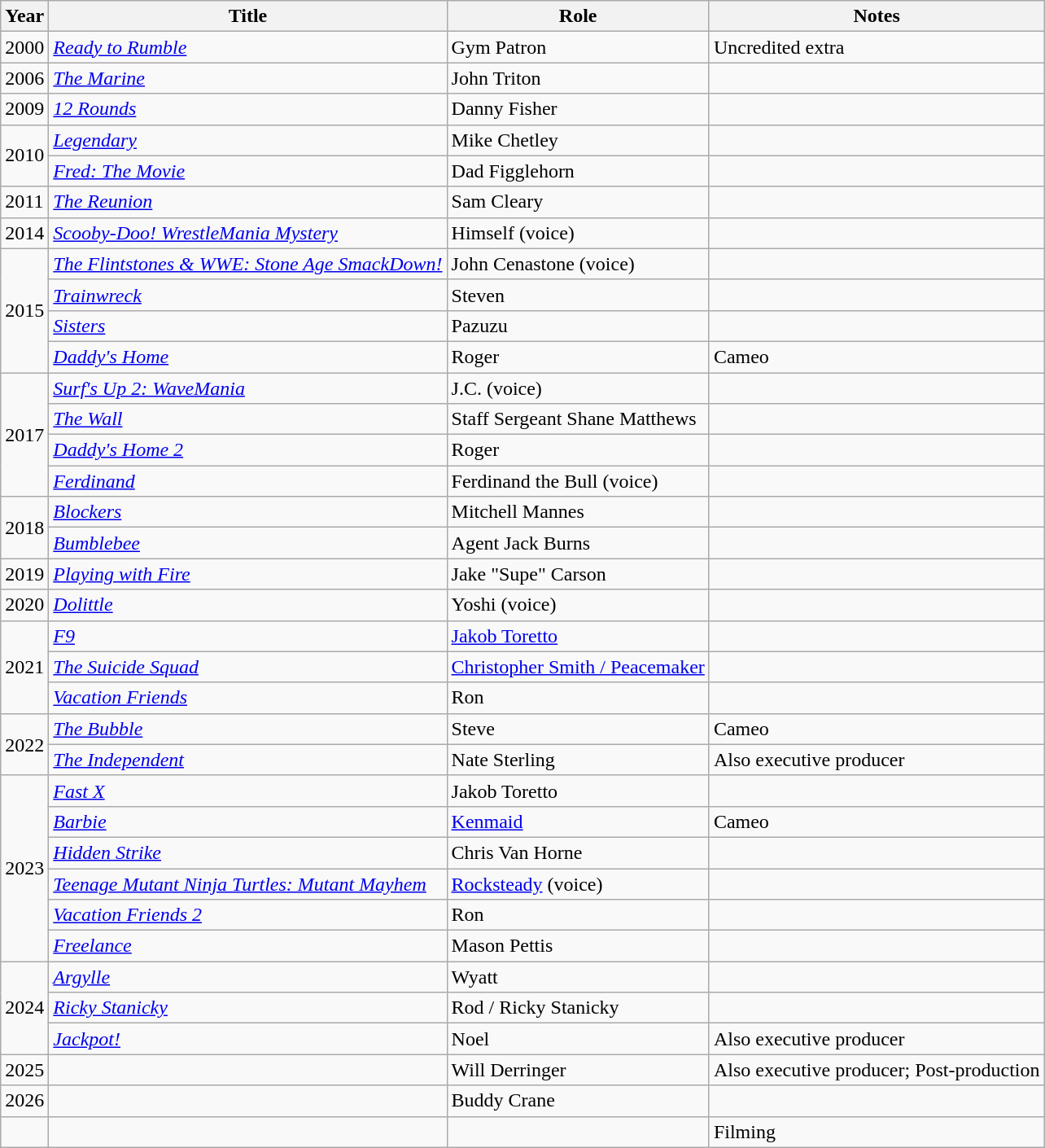<table class="wikitable sortable">
<tr>
<th>Year</th>
<th>Title</th>
<th>Role</th>
<th>Notes</th>
</tr>
<tr>
<td>2000</td>
<td><em><a href='#'>Ready to Rumble</a></em></td>
<td>Gym Patron</td>
<td>Uncredited extra</td>
</tr>
<tr>
<td>2006</td>
<td><em><a href='#'>The Marine</a></em></td>
<td>John Triton</td>
<td></td>
</tr>
<tr>
<td>2009</td>
<td><em><a href='#'>12 Rounds</a></em></td>
<td>Danny Fisher</td>
<td></td>
</tr>
<tr>
<td rowspan="2">2010</td>
<td><em><a href='#'>Legendary</a></em></td>
<td>Mike Chetley</td>
<td></td>
</tr>
<tr>
<td><em><a href='#'>Fred: The Movie</a></em></td>
<td>Dad Figglehorn</td>
<td></td>
</tr>
<tr>
<td>2011</td>
<td><em><a href='#'>The Reunion</a></em></td>
<td>Sam Cleary</td>
<td></td>
</tr>
<tr>
<td>2014</td>
<td><em><a href='#'>Scooby-Doo! WrestleMania Mystery</a></em></td>
<td>Himself (voice)</td>
<td></td>
</tr>
<tr>
<td rowspan="4">2015</td>
<td><em><a href='#'>The Flintstones & WWE: Stone Age SmackDown!</a></em></td>
<td>John Cenastone (voice)</td>
<td></td>
</tr>
<tr>
<td><em><a href='#'>Trainwreck</a></em></td>
<td>Steven</td>
<td></td>
</tr>
<tr>
<td><em><a href='#'>Sisters</a></em></td>
<td>Pazuzu</td>
<td></td>
</tr>
<tr>
<td><em><a href='#'>Daddy's Home</a></em></td>
<td>Roger</td>
<td>Cameo</td>
</tr>
<tr>
<td rowspan="4">2017</td>
<td><em><a href='#'>Surf's Up 2: WaveMania</a></em></td>
<td>J.C. (voice)</td>
<td></td>
</tr>
<tr>
<td><em><a href='#'>The Wall</a></em></td>
<td>Staff Sergeant Shane Matthews</td>
<td></td>
</tr>
<tr>
<td><em><a href='#'>Daddy's Home 2</a></em></td>
<td>Roger</td>
<td></td>
</tr>
<tr>
<td><em><a href='#'>Ferdinand</a></em></td>
<td>Ferdinand the Bull (voice)</td>
<td></td>
</tr>
<tr>
<td rowspan="2">2018</td>
<td><em><a href='#'>Blockers</a></em></td>
<td>Mitchell Mannes</td>
<td></td>
</tr>
<tr>
<td><em><a href='#'>Bumblebee</a></em></td>
<td>Agent Jack Burns</td>
<td></td>
</tr>
<tr>
<td>2019</td>
<td><em><a href='#'>Playing with Fire</a></em></td>
<td>Jake "Supe" Carson</td>
<td></td>
</tr>
<tr>
<td>2020</td>
<td><em><a href='#'>Dolittle</a></em></td>
<td>Yoshi (voice)</td>
<td></td>
</tr>
<tr>
<td rowspan="3">2021</td>
<td><em><a href='#'>F9</a></em></td>
<td><a href='#'>Jakob Toretto</a></td>
<td></td>
</tr>
<tr>
<td><em><a href='#'>The Suicide Squad</a></em></td>
<td><a href='#'>Christopher Smith / Peacemaker</a></td>
<td></td>
</tr>
<tr>
<td><em><a href='#'>Vacation Friends</a></em></td>
<td>Ron</td>
<td></td>
</tr>
<tr>
<td rowspan="2">2022</td>
<td><em><a href='#'>The Bubble</a></em></td>
<td>Steve</td>
<td>Cameo</td>
</tr>
<tr>
<td><em><a href='#'>The Independent</a></em></td>
<td>Nate Sterling</td>
<td>Also executive producer</td>
</tr>
<tr>
<td rowspan="6">2023</td>
<td><em><a href='#'>Fast X</a></em></td>
<td>Jakob Toretto</td>
<td></td>
</tr>
<tr>
<td><em><a href='#'>Barbie</a></em></td>
<td><a href='#'>Kenmaid</a></td>
<td>Cameo</td>
</tr>
<tr>
<td><em><a href='#'>Hidden Strike</a></em></td>
<td>Chris Van Horne</td>
<td></td>
</tr>
<tr>
<td><em><a href='#'>Teenage Mutant Ninja Turtles: Mutant Mayhem</a></em></td>
<td><a href='#'>Rocksteady</a> (voice)</td>
<td></td>
</tr>
<tr>
<td><em><a href='#'>Vacation Friends 2</a></em></td>
<td>Ron</td>
<td></td>
</tr>
<tr>
<td><em><a href='#'>Freelance</a></em></td>
<td>Mason Pettis</td>
<td></td>
</tr>
<tr>
<td rowspan="3">2024</td>
<td><em><a href='#'>Argylle</a></em></td>
<td>Wyatt</td>
<td></td>
</tr>
<tr>
<td><em><a href='#'>Ricky Stanicky</a></em></td>
<td>Rod / Ricky Stanicky</td>
<td></td>
</tr>
<tr>
<td><em><a href='#'>Jackpot!</a></em></td>
<td>Noel</td>
<td>Also executive producer</td>
</tr>
<tr>
<td>2025</td>
<td></td>
<td>Will Derringer</td>
<td>Also executive producer; Post-production</td>
</tr>
<tr>
<td>2026</td>
<td></td>
<td>Buddy Crane</td>
<td></td>
</tr>
<tr>
<td></td>
<td></td>
<td></td>
<td>Filming</td>
</tr>
</table>
